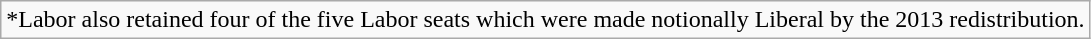<table class=wikitable>
<tr>
<td>*Labor also retained four of the five Labor seats which were made notionally Liberal by the 2013 redistribution.</td>
</tr>
</table>
